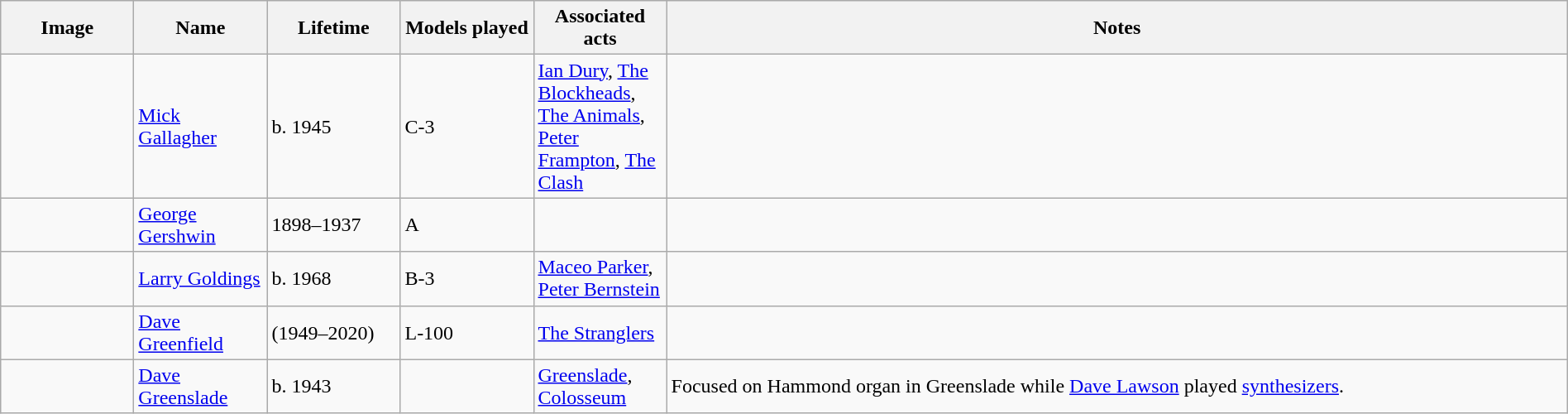<table class="wikitable" style="width:100%">
<tr>
<th style="width:100px;">Image</th>
<th style="width:100px;">Name</th>
<th style="width:100px;">Lifetime</th>
<th style="width:100px;">Models played</th>
<th style="width:100px;">Associated acts</th>
<th style="width:*;">Notes</th>
</tr>
<tr>
<td></td>
<td><a href='#'>Mick Gallagher</a></td>
<td>b. 1945</td>
<td>C-3</td>
<td><a href='#'>Ian Dury</a>, <a href='#'>The Blockheads</a>, <a href='#'>The Animals</a>, <a href='#'>Peter Frampton</a>, <a href='#'>The Clash</a></td>
<td></td>
</tr>
<tr>
<td></td>
<td><a href='#'>George Gershwin</a></td>
<td>1898–1937</td>
<td>A</td>
<td></td>
<td></td>
</tr>
<tr>
<td></td>
<td><a href='#'>Larry Goldings</a></td>
<td>b. 1968</td>
<td>B-3</td>
<td><a href='#'>Maceo Parker</a>, <a href='#'>Peter Bernstein</a></td>
<td></td>
</tr>
<tr>
<td></td>
<td><a href='#'>Dave Greenfield</a></td>
<td>(1949–2020)</td>
<td>L-100</td>
<td><a href='#'>The Stranglers</a></td>
<td></td>
</tr>
<tr>
<td></td>
<td><a href='#'>Dave Greenslade</a></td>
<td>b. 1943</td>
<td></td>
<td><a href='#'>Greenslade</a>, <br><a href='#'>Colosseum</a></td>
<td>Focused on Hammond organ in Greenslade while <a href='#'>Dave Lawson</a> played <a href='#'>synthesizers</a>.</td>
</tr>
</table>
